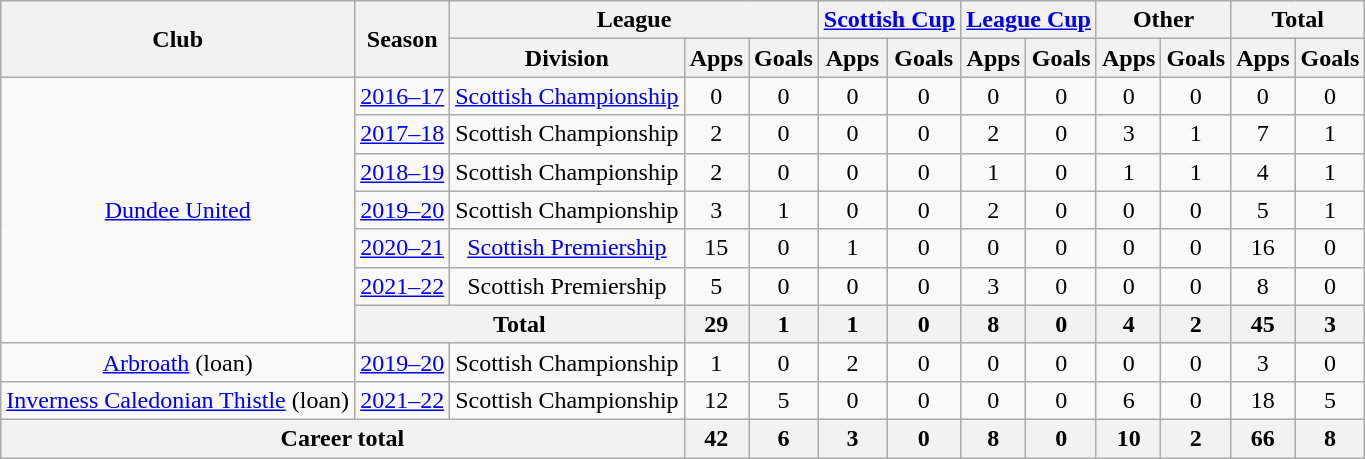<table class="wikitable" style="text-align: center">
<tr>
<th rowspan="2">Club</th>
<th rowspan="2">Season</th>
<th colspan="3">League</th>
<th colspan="2"><a href='#'>Scottish Cup</a></th>
<th colspan="2"><a href='#'>League Cup</a></th>
<th colspan="2">Other</th>
<th colspan="2">Total</th>
</tr>
<tr>
<th>Division</th>
<th>Apps</th>
<th>Goals</th>
<th>Apps</th>
<th>Goals</th>
<th>Apps</th>
<th>Goals</th>
<th>Apps</th>
<th>Goals</th>
<th>Apps</th>
<th>Goals</th>
</tr>
<tr>
<td rowspan="7"><a href='#'>Dundee United</a></td>
<td><a href='#'>2016–17</a></td>
<td><a href='#'>Scottish Championship</a></td>
<td>0</td>
<td>0</td>
<td>0</td>
<td>0</td>
<td>0</td>
<td>0</td>
<td>0</td>
<td>0</td>
<td>0</td>
<td>0</td>
</tr>
<tr>
<td><a href='#'>2017–18</a></td>
<td>Scottish Championship</td>
<td>2</td>
<td>0</td>
<td>0</td>
<td>0</td>
<td>2</td>
<td>0</td>
<td>3</td>
<td>1</td>
<td>7</td>
<td>1</td>
</tr>
<tr>
<td><a href='#'>2018–19</a></td>
<td>Scottish Championship</td>
<td>2</td>
<td>0</td>
<td>0</td>
<td>0</td>
<td>1</td>
<td>0</td>
<td>1</td>
<td>1</td>
<td>4</td>
<td>1</td>
</tr>
<tr>
<td><a href='#'>2019–20</a></td>
<td>Scottish Championship</td>
<td>3</td>
<td>1</td>
<td>0</td>
<td>0</td>
<td>2</td>
<td>0</td>
<td>0</td>
<td>0</td>
<td>5</td>
<td>1</td>
</tr>
<tr>
<td><a href='#'>2020–21</a></td>
<td><a href='#'>Scottish Premiership</a></td>
<td>15</td>
<td>0</td>
<td>1</td>
<td>0</td>
<td>0</td>
<td>0</td>
<td>0</td>
<td>0</td>
<td>16</td>
<td>0</td>
</tr>
<tr>
<td><a href='#'>2021–22</a></td>
<td>Scottish Premiership</td>
<td>5</td>
<td>0</td>
<td>0</td>
<td>0</td>
<td>3</td>
<td>0</td>
<td>0</td>
<td>0</td>
<td>8</td>
<td>0</td>
</tr>
<tr>
<th colspan=2>Total</th>
<th>29</th>
<th>1</th>
<th>1</th>
<th>0</th>
<th>8</th>
<th>0</th>
<th>4</th>
<th>2</th>
<th>45</th>
<th>3</th>
</tr>
<tr>
<td><a href='#'>Arbroath</a> (loan)</td>
<td><a href='#'>2019–20</a></td>
<td>Scottish Championship</td>
<td>1</td>
<td>0</td>
<td>2</td>
<td>0</td>
<td>0</td>
<td>0</td>
<td>0</td>
<td>0</td>
<td>3</td>
<td>0</td>
</tr>
<tr>
<td><a href='#'>Inverness Caledonian Thistle</a> (loan)</td>
<td><a href='#'>2021–22</a></td>
<td>Scottish Championship</td>
<td>12</td>
<td>5</td>
<td>0</td>
<td>0</td>
<td>0</td>
<td>0</td>
<td>6</td>
<td>0</td>
<td>18</td>
<td>5</td>
</tr>
<tr>
<th colspan="3">Career total</th>
<th>42</th>
<th>6</th>
<th>3</th>
<th>0</th>
<th>8</th>
<th>0</th>
<th>10</th>
<th>2</th>
<th>66</th>
<th>8</th>
</tr>
</table>
